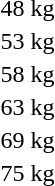<table>
<tr>
<td rowspan=2>48 kg<br></td>
<td rowspan=2></td>
<td rowspan=2></td>
<td></td>
</tr>
<tr>
<td></td>
</tr>
<tr>
<td rowspan=2>53 kg<br></td>
<td rowspan=2></td>
<td rowspan=2></td>
<td></td>
</tr>
<tr>
<td></td>
</tr>
<tr>
<td rowspan=2>58 kg<br></td>
<td rowspan=2></td>
<td rowspan=2></td>
<td></td>
</tr>
<tr>
<td></td>
</tr>
<tr>
<td rowspan=2>63 kg<br></td>
<td rowspan=2></td>
<td rowspan=2></td>
<td></td>
</tr>
<tr>
<td></td>
</tr>
<tr>
<td rowspan=2>69 kg<br></td>
<td rowspan=2></td>
<td rowspan=2></td>
<td></td>
</tr>
<tr>
<td></td>
</tr>
<tr>
<td rowspan=2>75 kg<br></td>
<td rowspan=2></td>
<td rowspan=2></td>
<td></td>
</tr>
<tr>
<td></td>
</tr>
</table>
